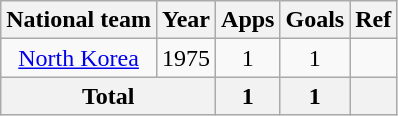<table class="wikitable" style="text-align:center">
<tr>
<th>National team</th>
<th>Year</th>
<th>Apps</th>
<th>Goals</th>
<th>Ref</th>
</tr>
<tr>
<td rowspan="1"><a href='#'>North Korea</a></td>
<td>1975</td>
<td>1</td>
<td>1</td>
<td></td>
</tr>
<tr>
<th colspan="2">Total</th>
<th>1</th>
<th>1</th>
<th></th>
</tr>
</table>
